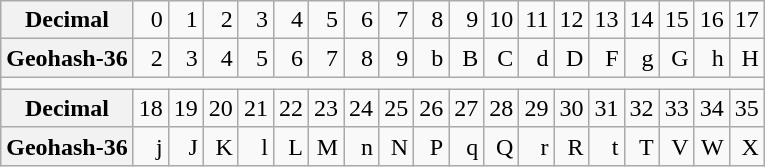<table class="wikitable" style="float: left;">
<tr align="right">
<th>Decimal</th>
<td>0</td>
<td>1</td>
<td>2</td>
<td>3</td>
<td>4</td>
<td>5</td>
<td>6</td>
<td>7</td>
<td>8</td>
<td>9</td>
<td>10</td>
<td>11</td>
<td>12</td>
<td>13</td>
<td>14</td>
<td>15</td>
<td>16</td>
<td>17</td>
</tr>
<tr align="right">
<th>Geohash-36</th>
<td>2</td>
<td>3</td>
<td>4</td>
<td>5</td>
<td>6</td>
<td>7</td>
<td>8</td>
<td>9</td>
<td>b</td>
<td>B</td>
<td>C</td>
<td>d</td>
<td>D</td>
<td>F</td>
<td>g</td>
<td>G</td>
<td>h</td>
<td>H</td>
</tr>
<tr>
<td style="font: 0.5em/0.5em serif;" colspan="19"> </td>
</tr>
<tr align="right">
<th>Decimal</th>
<td>18</td>
<td>19</td>
<td>20</td>
<td>21</td>
<td>22</td>
<td>23</td>
<td>24</td>
<td>25</td>
<td>26</td>
<td>27</td>
<td>28</td>
<td>29</td>
<td>30</td>
<td>31</td>
<td>32</td>
<td>33</td>
<td>34</td>
<td>35</td>
</tr>
<tr align="right">
<th>Geohash-36</th>
<td>j</td>
<td>J</td>
<td>K</td>
<td>l</td>
<td>L</td>
<td>M</td>
<td>n</td>
<td>N</td>
<td>P</td>
<td>q</td>
<td>Q</td>
<td>r</td>
<td>R</td>
<td>t</td>
<td>T</td>
<td>V</td>
<td>W</td>
<td>X</td>
</tr>
</table>
